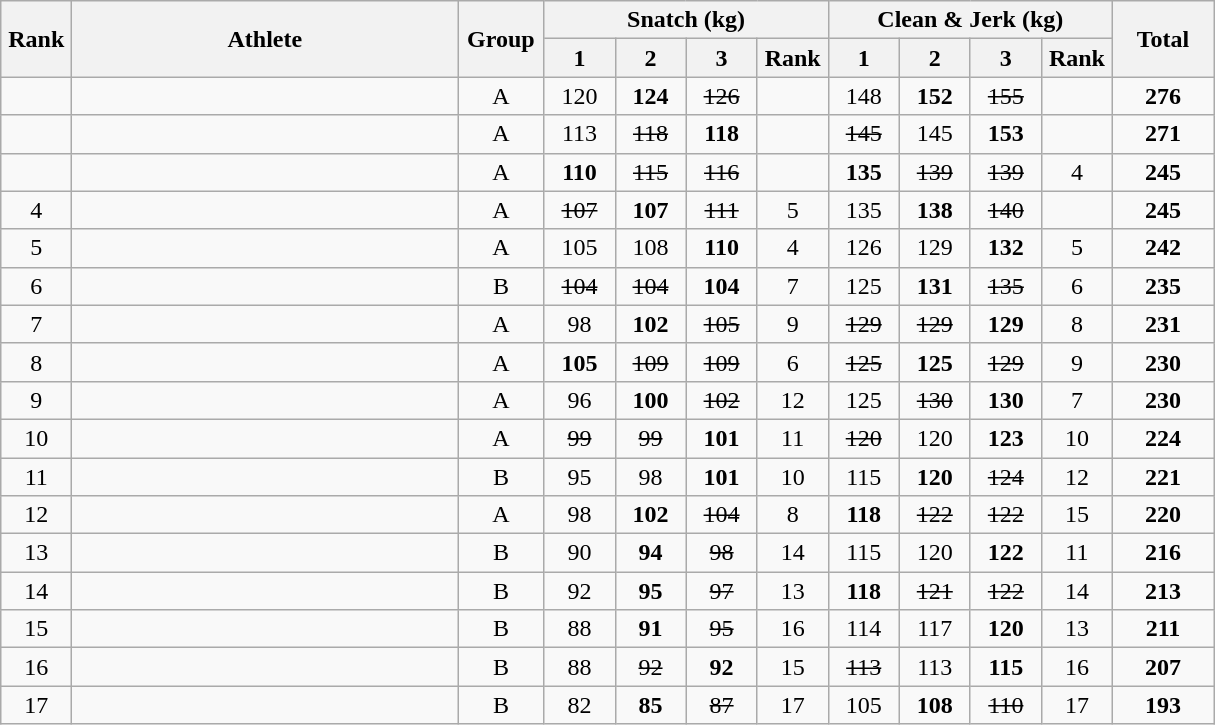<table class = "wikitable" style="text-align:center;">
<tr>
<th rowspan=2 width=40>Rank</th>
<th rowspan=2 width=250>Athlete</th>
<th rowspan=2 width=50>Group</th>
<th colspan=4>Snatch (kg)</th>
<th colspan=4>Clean & Jerk (kg)</th>
<th rowspan=2 width=60>Total</th>
</tr>
<tr>
<th width=40>1</th>
<th width=40>2</th>
<th width=40>3</th>
<th width=40>Rank</th>
<th width=40>1</th>
<th width=40>2</th>
<th width=40>3</th>
<th width=40>Rank</th>
</tr>
<tr>
<td></td>
<td align=left></td>
<td>A</td>
<td>120</td>
<td><strong>124</strong></td>
<td><s>126</s></td>
<td></td>
<td>148</td>
<td><strong>152</strong></td>
<td><s>155</s></td>
<td></td>
<td><strong>276</strong></td>
</tr>
<tr>
<td></td>
<td align=left></td>
<td>A</td>
<td>113</td>
<td><s>118</s></td>
<td><strong>118</strong></td>
<td></td>
<td><s>145</s></td>
<td>145</td>
<td><strong>153</strong></td>
<td></td>
<td><strong>271</strong></td>
</tr>
<tr>
<td></td>
<td align=left></td>
<td>A</td>
<td><strong>110</strong></td>
<td><s>115</s></td>
<td><s>116</s></td>
<td></td>
<td><strong>135</strong></td>
<td><s>139</s></td>
<td><s>139</s></td>
<td>4</td>
<td><strong>245</strong></td>
</tr>
<tr>
<td>4</td>
<td align=left></td>
<td>A</td>
<td><s>107</s></td>
<td><strong>107</strong></td>
<td><s>111</s></td>
<td>5</td>
<td>135</td>
<td><strong>138</strong></td>
<td><s>140</s></td>
<td></td>
<td><strong>245</strong></td>
</tr>
<tr>
<td>5</td>
<td align=left></td>
<td>A</td>
<td>105</td>
<td>108</td>
<td><strong>110</strong></td>
<td>4</td>
<td>126</td>
<td>129</td>
<td><strong>132</strong></td>
<td>5</td>
<td><strong>242</strong></td>
</tr>
<tr>
<td>6</td>
<td align=left></td>
<td>B</td>
<td><s>104</s></td>
<td><s>104</s></td>
<td><strong>104</strong></td>
<td>7</td>
<td>125</td>
<td><strong>131</strong></td>
<td><s>135</s></td>
<td>6</td>
<td><strong>235</strong></td>
</tr>
<tr>
<td>7</td>
<td align=left></td>
<td>A</td>
<td>98</td>
<td><strong>102</strong></td>
<td><s>105</s></td>
<td>9</td>
<td><s>129</s></td>
<td><s>129</s></td>
<td><strong>129</strong></td>
<td>8</td>
<td><strong>231</strong></td>
</tr>
<tr>
<td>8</td>
<td align=left></td>
<td>A</td>
<td><strong>105</strong></td>
<td><s>109</s></td>
<td><s>109</s></td>
<td>6</td>
<td><s>125</s></td>
<td><strong>125</strong></td>
<td><s>129</s></td>
<td>9</td>
<td><strong>230</strong></td>
</tr>
<tr>
<td>9</td>
<td align=left></td>
<td>A</td>
<td>96</td>
<td><strong>100</strong></td>
<td><s>102</s></td>
<td>12</td>
<td>125</td>
<td><s>130</s></td>
<td><strong>130</strong></td>
<td>7</td>
<td><strong>230</strong></td>
</tr>
<tr>
<td>10</td>
<td align=left></td>
<td>A</td>
<td><s>99</s></td>
<td><s>99</s></td>
<td><strong>101</strong></td>
<td>11</td>
<td><s>120</s></td>
<td>120</td>
<td><strong>123</strong></td>
<td>10</td>
<td><strong>224</strong></td>
</tr>
<tr>
<td>11</td>
<td align=left></td>
<td>B</td>
<td>95</td>
<td>98</td>
<td><strong>101</strong></td>
<td>10</td>
<td>115</td>
<td><strong>120</strong></td>
<td><s>124</s></td>
<td>12</td>
<td><strong>221</strong></td>
</tr>
<tr>
<td>12</td>
<td align=left></td>
<td>A</td>
<td>98</td>
<td><strong>102</strong></td>
<td><s>104</s></td>
<td>8</td>
<td><strong>118</strong></td>
<td><s>122</s></td>
<td><s>122</s></td>
<td>15</td>
<td><strong>220</strong></td>
</tr>
<tr>
<td>13</td>
<td align=left></td>
<td>B</td>
<td>90</td>
<td><strong>94</strong></td>
<td><s>98</s></td>
<td>14</td>
<td>115</td>
<td>120</td>
<td><strong>122</strong></td>
<td>11</td>
<td><strong>216</strong></td>
</tr>
<tr>
<td>14</td>
<td align=left></td>
<td>B</td>
<td>92</td>
<td><strong>95</strong></td>
<td><s>97</s></td>
<td>13</td>
<td><strong>118</strong></td>
<td><s>121</s></td>
<td><s>122</s></td>
<td>14</td>
<td><strong>213</strong></td>
</tr>
<tr>
<td>15</td>
<td align=left></td>
<td>B</td>
<td>88</td>
<td><strong>91</strong></td>
<td><s>95</s></td>
<td>16</td>
<td>114</td>
<td>117</td>
<td><strong>120</strong></td>
<td>13</td>
<td><strong>211</strong></td>
</tr>
<tr>
<td>16</td>
<td align=left></td>
<td>B</td>
<td>88</td>
<td><s>92</s></td>
<td><strong>92</strong></td>
<td>15</td>
<td><s>113</s></td>
<td>113</td>
<td><strong>115</strong></td>
<td>16</td>
<td><strong>207</strong></td>
</tr>
<tr>
<td>17</td>
<td align=left></td>
<td>B</td>
<td>82</td>
<td><strong>85</strong></td>
<td><s>87</s></td>
<td>17</td>
<td>105</td>
<td><strong>108</strong></td>
<td><s>110</s></td>
<td>17</td>
<td><strong>193</strong></td>
</tr>
</table>
